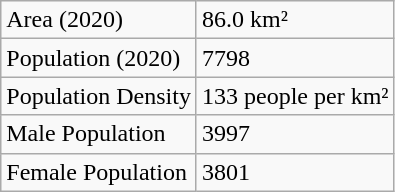<table class="wikitable">
<tr>
<td>Area (2020)</td>
<td>86.0 km²</td>
</tr>
<tr>
<td>Population  (2020)</td>
<td>7798</td>
</tr>
<tr>
<td>Population Density</td>
<td>133 people per km²</td>
</tr>
<tr>
<td>Male Population</td>
<td>3997</td>
</tr>
<tr>
<td>Female Population</td>
<td>3801</td>
</tr>
</table>
